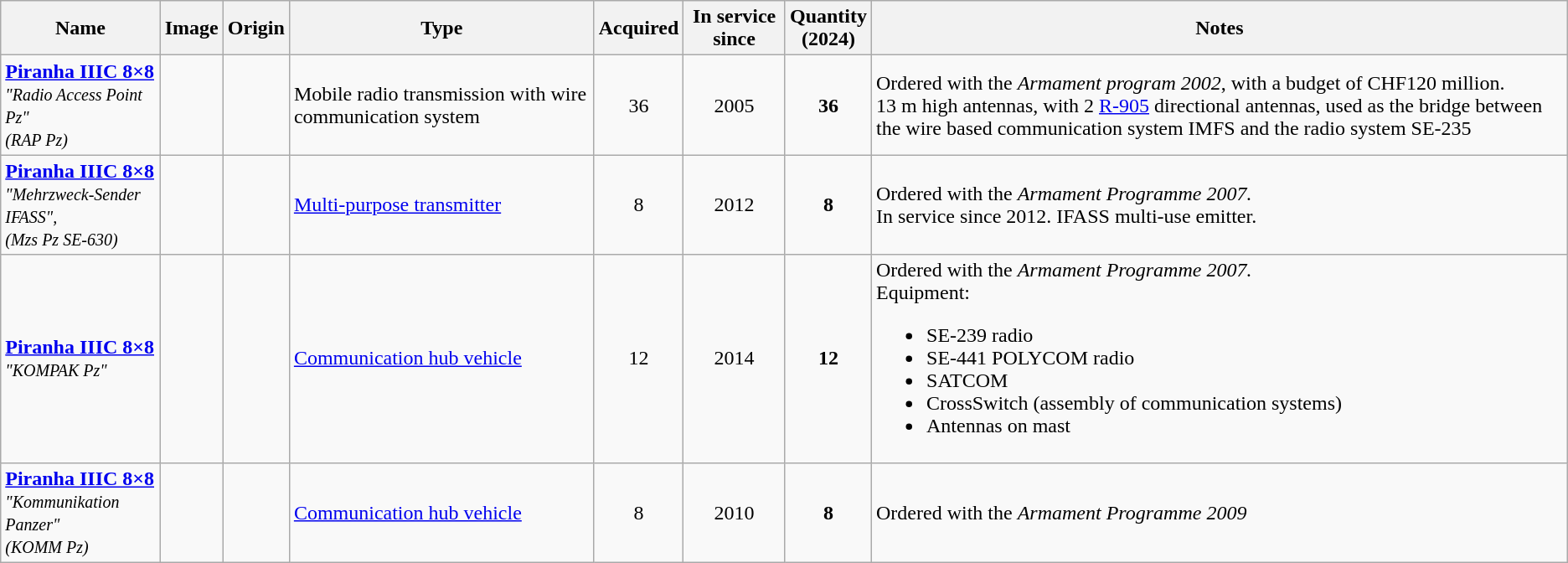<table class="wikitable">
<tr>
<th>Name</th>
<th>Image</th>
<th>Origin</th>
<th>Type</th>
<th>Acquired</th>
<th>In service since</th>
<th>Quantity<br>(2024)</th>
<th>Notes</th>
</tr>
<tr>
<td><a href='#'><strong>Piranha IIIC 8×8</strong></a><br><small><em>"Radio Access Point Pz"</em></small> <br><small><em>(RAP Pz)</em></small></td>
<td style="text-align: center; "><br><br></td>
<td><small></small></td>
<td>Mobile radio transmission with wire communication system</td>
<td style="text-align: center; ">36</td>
<td style="text-align: center; ">2005</td>
<td style="text-align: center; "><strong>36</strong></td>
<td>Ordered with the <em>Armament program 2002</em>, with a budget of CHF120 million.<br>13 m high antennas, with 2 <a href='#'>R-905</a>  directional antennas, used as the bridge between the wire based communication system IMFS and the radio system SE-235</td>
</tr>
<tr>
<td><a href='#'><strong>Piranha IIIC 8×8</strong></a><br><small><em>"Mehrzweck-Sender IFASS",</em></small> <br><small><em>(Mzs Pz SE-630)</em></small></td>
<td style="text-align: center; "></td>
<td><small></small></td>
<td><a href='#'>Multi-purpose transmitter</a></td>
<td style="text-align: center; ">8</td>
<td style="text-align: center; ">2012</td>
<td style="text-align: center; "><strong>8</strong></td>
<td>Ordered with the <em>Armament Programme 2007.</em> <br>In service since 2012.
IFASS multi-use emitter.</td>
</tr>
<tr>
<td><a href='#'><strong>Piranha IIIC 8×8</strong></a><br><small><em>"KOMPAK Pz"</em></small></td>
<td style="text-align: center; "><br><br></td>
<td><small></small></td>
<td><a href='#'>Communication hub vehicle</a></td>
<td style="text-align: center; ">12</td>
<td style="text-align: center; ">2014</td>
<td style="text-align: center; "><strong>12</strong></td>
<td>Ordered with the <em>Armament Programme 2007.</em><br>Equipment:<ul><li>SE-239 radio</li><li>SE-441 POLYCOM radio</li><li>SATCOM</li><li>CrossSwitch (assembly of communication systems)</li><li>Antennas on mast</li></ul></td>
</tr>
<tr>
<td><a href='#'><strong>Piranha IIIC 8×8</strong></a><br><small><em>"Kommunikation Panzer"</em> <br><em>(KOMM Pz)</em></small></td>
<td style="text-align: center; "></td>
<td><small></small></td>
<td><a href='#'>Communication hub vehicle</a></td>
<td style="text-align: center; ">8</td>
<td style="text-align: center; ">2010</td>
<td style="text-align: center; "><strong>8</strong></td>
<td>Ordered with the <em>Armament Programme 2009</em> </td>
</tr>
</table>
